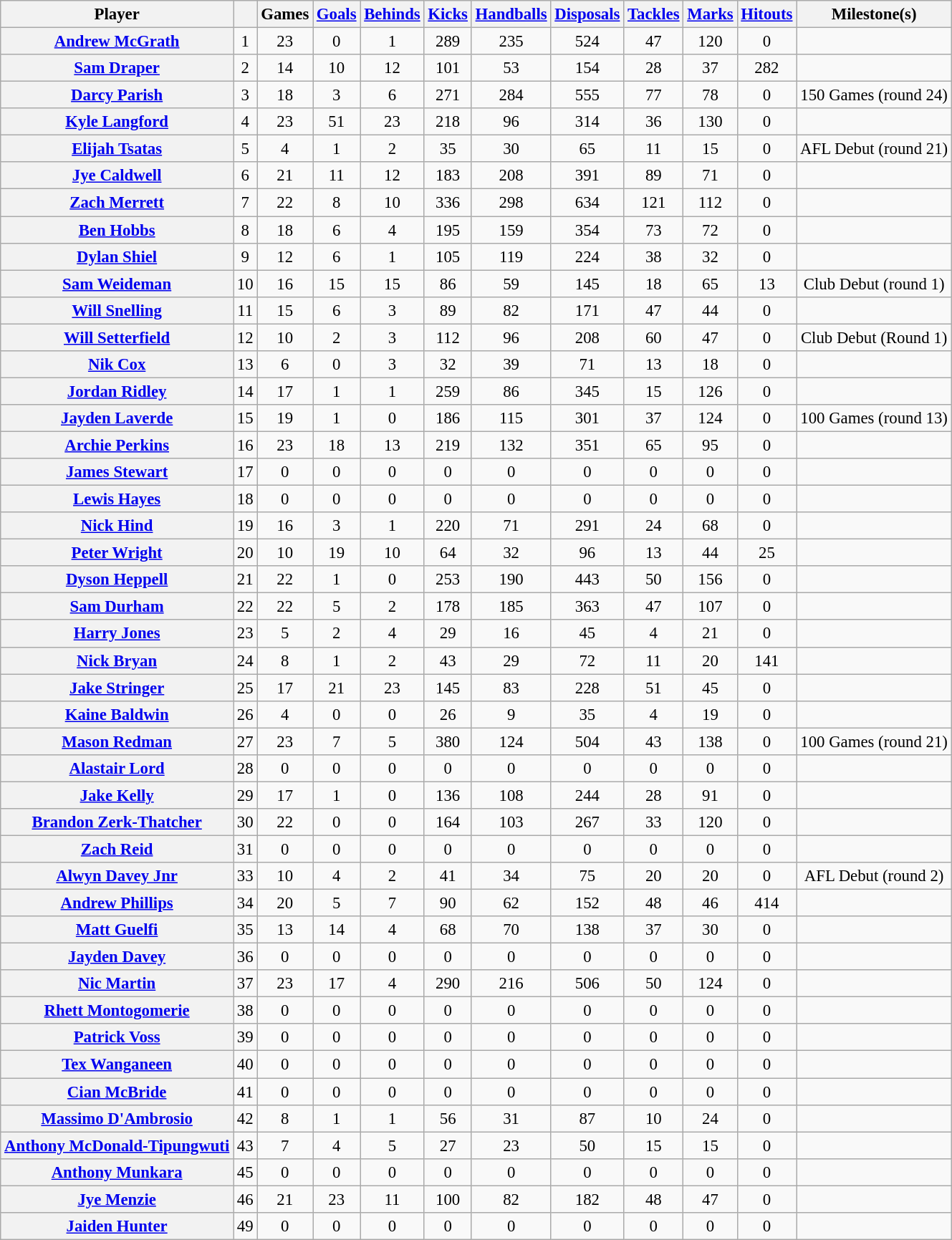<table class="wikitable plainarrowheads sortable" style="text-align:center; font-size:95%">
<tr>
<th scope="col">Player</th>
<th scope="col"></th>
<th scope="col" width:3em>Games</th>
<th scpoe="col" width:3em><a href='#'>Goals</a></th>
<th scope="col" width:3em><a href='#'>Behinds</a></th>
<th scope="col" width:3em><a href='#'>Kicks</a></th>
<th scope="col" width:3em><a href='#'>Handballs</a></th>
<th scope="col" width:3em><a href='#'>Disposals</a></th>
<th scope="col" width:3em><a href='#'>Tackles</a></th>
<th scope="col" width:3em><a href='#'>Marks</a></th>
<th scope="col" width:3em><a href='#'>Hitouts</a></th>
<th scope="col" class="unsortable">Milestone(s)</th>
</tr>
<tr>
<th scope="row"><a href='#'>Andrew McGrath</a></th>
<td>1</td>
<td>23</td>
<td>0</td>
<td>1</td>
<td>289</td>
<td>235</td>
<td>524</td>
<td>47</td>
<td>120</td>
<td>0</td>
<td></td>
</tr>
<tr>
<th><a href='#'>Sam Draper</a></th>
<td>2</td>
<td>14</td>
<td>10</td>
<td>12</td>
<td>101</td>
<td>53</td>
<td>154</td>
<td>28</td>
<td>37</td>
<td>282</td>
<td></td>
</tr>
<tr>
<th><a href='#'>Darcy Parish</a></th>
<td>3</td>
<td>18</td>
<td>3</td>
<td>6</td>
<td>271</td>
<td>284</td>
<td>555</td>
<td>77</td>
<td>78</td>
<td>0</td>
<td>150 Games (round 24)</td>
</tr>
<tr>
<th><a href='#'>Kyle Langford</a></th>
<td>4</td>
<td>23</td>
<td>51</td>
<td>23</td>
<td>218</td>
<td>96</td>
<td>314</td>
<td>36</td>
<td>130</td>
<td>0</td>
<td></td>
</tr>
<tr>
<th><a href='#'>Elijah Tsatas</a></th>
<td>5</td>
<td>4</td>
<td>1</td>
<td>2</td>
<td>35</td>
<td>30</td>
<td>65</td>
<td>11</td>
<td>15</td>
<td>0</td>
<td>AFL Debut (round 21)</td>
</tr>
<tr>
<th><a href='#'>Jye Caldwell</a></th>
<td>6</td>
<td>21</td>
<td>11</td>
<td>12</td>
<td>183</td>
<td>208</td>
<td>391</td>
<td>89</td>
<td>71</td>
<td>0</td>
<td></td>
</tr>
<tr>
<th><a href='#'>Zach Merrett</a></th>
<td>7</td>
<td>22</td>
<td>8</td>
<td>10</td>
<td>336</td>
<td>298</td>
<td>634</td>
<td>121</td>
<td>112</td>
<td>0</td>
<td></td>
</tr>
<tr>
<th><a href='#'>Ben Hobbs</a></th>
<td>8</td>
<td>18</td>
<td>6</td>
<td>4</td>
<td>195</td>
<td>159</td>
<td>354</td>
<td>73</td>
<td>72</td>
<td>0</td>
<td></td>
</tr>
<tr>
<th><a href='#'>Dylan Shiel</a></th>
<td>9</td>
<td>12</td>
<td>6</td>
<td>1</td>
<td>105</td>
<td>119</td>
<td>224</td>
<td>38</td>
<td>32</td>
<td>0</td>
<td></td>
</tr>
<tr>
<th><a href='#'>Sam Weideman</a></th>
<td>10</td>
<td>16</td>
<td>15</td>
<td>15</td>
<td>86</td>
<td>59</td>
<td>145</td>
<td>18</td>
<td>65</td>
<td>13</td>
<td>Club Debut (round 1)</td>
</tr>
<tr>
<th><a href='#'>Will Snelling</a></th>
<td>11</td>
<td>15</td>
<td>6</td>
<td>3</td>
<td>89</td>
<td>82</td>
<td>171</td>
<td>47</td>
<td>44</td>
<td>0</td>
<td></td>
</tr>
<tr>
<th><a href='#'>Will Setterfield</a></th>
<td>12</td>
<td>10</td>
<td>2</td>
<td>3</td>
<td>112</td>
<td>96</td>
<td>208</td>
<td>60</td>
<td>47</td>
<td>0</td>
<td>Club Debut (Round 1)</td>
</tr>
<tr>
<th><a href='#'>Nik Cox</a></th>
<td>13</td>
<td>6</td>
<td>0</td>
<td>3</td>
<td>32</td>
<td>39</td>
<td>71</td>
<td>13</td>
<td>18</td>
<td>0</td>
<td></td>
</tr>
<tr>
<th><a href='#'>Jordan Ridley</a></th>
<td>14</td>
<td>17</td>
<td>1</td>
<td>1</td>
<td>259</td>
<td>86</td>
<td>345</td>
<td>15</td>
<td>126</td>
<td>0</td>
<td></td>
</tr>
<tr>
<th><a href='#'>Jayden Laverde</a></th>
<td>15</td>
<td>19</td>
<td>1</td>
<td>0</td>
<td>186</td>
<td>115</td>
<td>301</td>
<td>37</td>
<td>124</td>
<td>0</td>
<td>100 Games (round 13)</td>
</tr>
<tr>
<th><a href='#'>Archie Perkins</a></th>
<td>16</td>
<td>23</td>
<td>18</td>
<td>13</td>
<td>219</td>
<td>132</td>
<td>351</td>
<td>65</td>
<td>95</td>
<td>0</td>
<td></td>
</tr>
<tr>
<th><a href='#'>James Stewart</a></th>
<td>17</td>
<td>0</td>
<td>0</td>
<td>0</td>
<td>0</td>
<td>0</td>
<td>0</td>
<td>0</td>
<td>0</td>
<td>0</td>
<td></td>
</tr>
<tr>
<th><a href='#'>Lewis Hayes</a></th>
<td>18</td>
<td>0</td>
<td>0</td>
<td>0</td>
<td>0</td>
<td>0</td>
<td>0</td>
<td>0</td>
<td>0</td>
<td>0</td>
<td></td>
</tr>
<tr>
<th><a href='#'>Nick Hind</a></th>
<td>19</td>
<td>16</td>
<td>3</td>
<td>1</td>
<td>220</td>
<td>71</td>
<td>291</td>
<td>24</td>
<td>68</td>
<td>0</td>
<td></td>
</tr>
<tr>
<th><a href='#'>Peter Wright</a></th>
<td>20</td>
<td>10</td>
<td>19</td>
<td>10</td>
<td>64</td>
<td>32</td>
<td>96</td>
<td>13</td>
<td>44</td>
<td>25</td>
<td></td>
</tr>
<tr>
<th><a href='#'>Dyson Heppell</a></th>
<td>21</td>
<td>22</td>
<td>1</td>
<td>0</td>
<td>253</td>
<td>190</td>
<td>443</td>
<td>50</td>
<td>156</td>
<td>0</td>
<td></td>
</tr>
<tr>
<th><a href='#'>Sam Durham</a></th>
<td>22</td>
<td>22</td>
<td>5</td>
<td>2</td>
<td>178</td>
<td>185</td>
<td>363</td>
<td>47</td>
<td>107</td>
<td>0</td>
<td></td>
</tr>
<tr>
<th><a href='#'>Harry Jones</a></th>
<td>23</td>
<td>5</td>
<td>2</td>
<td>4</td>
<td>29</td>
<td>16</td>
<td>45</td>
<td>4</td>
<td>21</td>
<td>0</td>
<td></td>
</tr>
<tr>
<th><a href='#'>Nick Bryan</a></th>
<td>24</td>
<td>8</td>
<td>1</td>
<td>2</td>
<td>43</td>
<td>29</td>
<td>72</td>
<td>11</td>
<td>20</td>
<td>141</td>
<td></td>
</tr>
<tr>
<th><a href='#'>Jake Stringer</a></th>
<td>25</td>
<td>17</td>
<td>21</td>
<td>23</td>
<td>145</td>
<td>83</td>
<td>228</td>
<td>51</td>
<td>45</td>
<td>0</td>
<td></td>
</tr>
<tr>
<th><a href='#'>Kaine Baldwin</a></th>
<td>26</td>
<td>4</td>
<td>0</td>
<td>0</td>
<td>26</td>
<td>9</td>
<td>35</td>
<td>4</td>
<td>19</td>
<td>0</td>
<td></td>
</tr>
<tr>
<th><a href='#'>Mason Redman</a></th>
<td>27</td>
<td>23</td>
<td>7</td>
<td>5</td>
<td>380</td>
<td>124</td>
<td>504</td>
<td>43</td>
<td>138</td>
<td>0</td>
<td>100 Games (round 21)</td>
</tr>
<tr>
<th><a href='#'>Alastair Lord</a></th>
<td>28</td>
<td>0</td>
<td>0</td>
<td>0</td>
<td>0</td>
<td>0</td>
<td>0</td>
<td>0</td>
<td>0</td>
<td>0</td>
<td></td>
</tr>
<tr>
<th><a href='#'>Jake Kelly</a></th>
<td>29</td>
<td>17</td>
<td>1</td>
<td>0</td>
<td>136</td>
<td>108</td>
<td>244</td>
<td>28</td>
<td>91</td>
<td>0</td>
<td></td>
</tr>
<tr>
<th><a href='#'>Brandon Zerk-Thatcher</a></th>
<td>30</td>
<td>22</td>
<td>0</td>
<td>0</td>
<td>164</td>
<td>103</td>
<td>267</td>
<td>33</td>
<td>120</td>
<td>0</td>
<td></td>
</tr>
<tr>
<th><a href='#'>Zach Reid</a></th>
<td>31</td>
<td>0</td>
<td>0</td>
<td>0</td>
<td>0</td>
<td>0</td>
<td>0</td>
<td>0</td>
<td>0</td>
<td>0</td>
<td></td>
</tr>
<tr>
<th><a href='#'>Alwyn Davey Jnr</a></th>
<td>33</td>
<td>10</td>
<td>4</td>
<td>2</td>
<td>41</td>
<td>34</td>
<td>75</td>
<td>20</td>
<td>20</td>
<td>0</td>
<td>AFL Debut (round 2)</td>
</tr>
<tr>
<th><a href='#'>Andrew Phillips</a></th>
<td>34</td>
<td>20</td>
<td>5</td>
<td>7</td>
<td>90</td>
<td>62</td>
<td>152</td>
<td>48</td>
<td>46</td>
<td>414</td>
<td></td>
</tr>
<tr>
<th><a href='#'>Matt Guelfi</a></th>
<td>35</td>
<td>13</td>
<td>14</td>
<td>4</td>
<td>68</td>
<td>70</td>
<td>138</td>
<td>37</td>
<td>30</td>
<td>0</td>
<td></td>
</tr>
<tr>
<th><a href='#'>Jayden Davey</a></th>
<td>36</td>
<td>0</td>
<td>0</td>
<td>0</td>
<td>0</td>
<td>0</td>
<td>0</td>
<td>0</td>
<td>0</td>
<td>0</td>
<td></td>
</tr>
<tr>
<th><a href='#'>Nic Martin</a></th>
<td>37</td>
<td>23</td>
<td>17</td>
<td>4</td>
<td>290</td>
<td>216</td>
<td>506</td>
<td>50</td>
<td>124</td>
<td>0</td>
<td></td>
</tr>
<tr>
<th><a href='#'>Rhett Montogomerie</a></th>
<td>38</td>
<td>0</td>
<td>0</td>
<td>0</td>
<td>0</td>
<td>0</td>
<td>0</td>
<td>0</td>
<td>0</td>
<td>0</td>
<td></td>
</tr>
<tr>
<th><a href='#'>Patrick Voss</a></th>
<td>39</td>
<td>0</td>
<td>0</td>
<td>0</td>
<td>0</td>
<td>0</td>
<td>0</td>
<td>0</td>
<td>0</td>
<td>0</td>
<td></td>
</tr>
<tr>
<th><a href='#'>Tex Wanganeen</a></th>
<td>40</td>
<td>0</td>
<td>0</td>
<td>0</td>
<td>0</td>
<td>0</td>
<td>0</td>
<td>0</td>
<td>0</td>
<td>0</td>
<td></td>
</tr>
<tr>
<th><a href='#'>Cian McBride</a></th>
<td>41</td>
<td>0</td>
<td>0</td>
<td>0</td>
<td>0</td>
<td>0</td>
<td>0</td>
<td>0</td>
<td>0</td>
<td>0</td>
<td></td>
</tr>
<tr>
<th><a href='#'>Massimo D'Ambrosio</a></th>
<td>42</td>
<td>8</td>
<td>1</td>
<td>1</td>
<td>56</td>
<td>31</td>
<td>87</td>
<td>10</td>
<td>24</td>
<td>0</td>
<td></td>
</tr>
<tr>
<th><a href='#'>Anthony McDonald-Tipungwuti</a></th>
<td>43</td>
<td>7</td>
<td>4</td>
<td>5</td>
<td>27</td>
<td>23</td>
<td>50</td>
<td>15</td>
<td>15</td>
<td>0</td>
<td></td>
</tr>
<tr>
<th><a href='#'>Anthony Munkara</a></th>
<td>45</td>
<td>0</td>
<td>0</td>
<td>0</td>
<td>0</td>
<td>0</td>
<td>0</td>
<td>0</td>
<td>0</td>
<td>0</td>
<td></td>
</tr>
<tr>
<th><a href='#'>Jye Menzie</a></th>
<td>46</td>
<td>21</td>
<td>23</td>
<td>11</td>
<td>100</td>
<td>82</td>
<td>182</td>
<td>48</td>
<td>47</td>
<td>0</td>
<td></td>
</tr>
<tr>
<th><a href='#'>Jaiden Hunter</a></th>
<td>49</td>
<td>0</td>
<td>0</td>
<td>0</td>
<td>0</td>
<td>0</td>
<td>0</td>
<td>0</td>
<td>0</td>
<td>0</td>
<td></td>
</tr>
</table>
